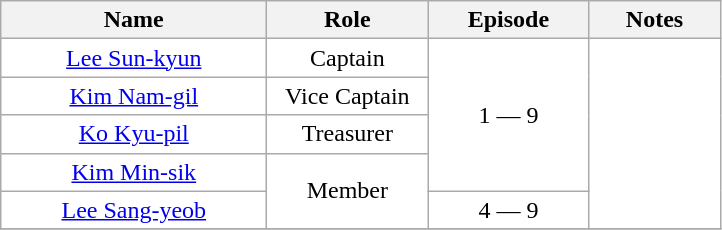<table class=wikitable style=text-align:center;background:#ffffff>
<tr>
<th style=width:170px>Name</th>
<th style=width:100px>Role</th>
<th style=width:100px>Episode</th>
<th style=width:80px>Notes</th>
</tr>
<tr>
<td><a href='#'>Lee Sun-kyun</a></td>
<td>Captain</td>
<td rowspan=4>1 — 9</td>
<td rowspan=5></td>
</tr>
<tr>
<td><a href='#'>Kim Nam-gil</a></td>
<td>Vice Captain</td>
</tr>
<tr>
<td><a href='#'>Ko Kyu-pil</a></td>
<td>Treasurer</td>
</tr>
<tr>
<td><a href='#'>Kim Min-sik</a></td>
<td rowspan=2>Member</td>
</tr>
<tr>
<td><a href='#'>Lee Sang-yeob</a></td>
<td>4 — 9</td>
</tr>
<tr>
</tr>
</table>
